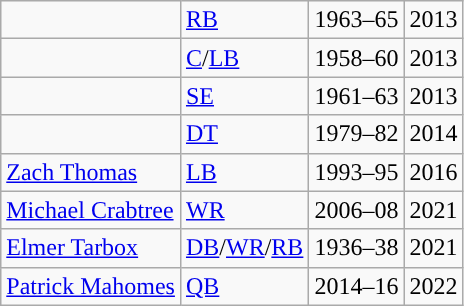<table class="wikitable">
<tr>
<td align="left"></td>
<td align="left"><a href='#'>RB</a></td>
<td align="left">1963–65</td>
<td align="left">2013</td>
</tr>
<tr>
<td align="left"></td>
<td align="left"><a href='#'>C</a>/<a href='#'>LB</a></td>
<td align="left">1958–60</td>
<td align="left">2013</td>
</tr>
<tr>
<td align="left"></td>
<td align="left"><a href='#'>SE</a></td>
<td align="left">1961–63</td>
<td align="left">2013</td>
</tr>
<tr>
<td align="left"></td>
<td align="left"><a href='#'>DT</a></td>
<td align="left">1979–82</td>
<td align="left">2014</td>
</tr>
<tr>
<td><a href='#'>Zach Thomas</a></td>
<td><a href='#'>LB</a></td>
<td>1993–95</td>
<td>2016</td>
</tr>
<tr>
<td><a href='#'>Michael Crabtree</a></td>
<td><a href='#'>WR</a></td>
<td>2006–08</td>
<td>2021</td>
</tr>
<tr>
<td><a href='#'>Elmer Tarbox</a></td>
<td><a href='#'>DB</a>/<a href='#'>WR</a>/<a href='#'>RB</a></td>
<td>1936–38</td>
<td>2021</td>
</tr>
<tr>
<td><a href='#'>Patrick Mahomes</a></td>
<td><a href='#'>QB</a></td>
<td>2014–16</td>
<td>2022</td>
</tr>
</table>
